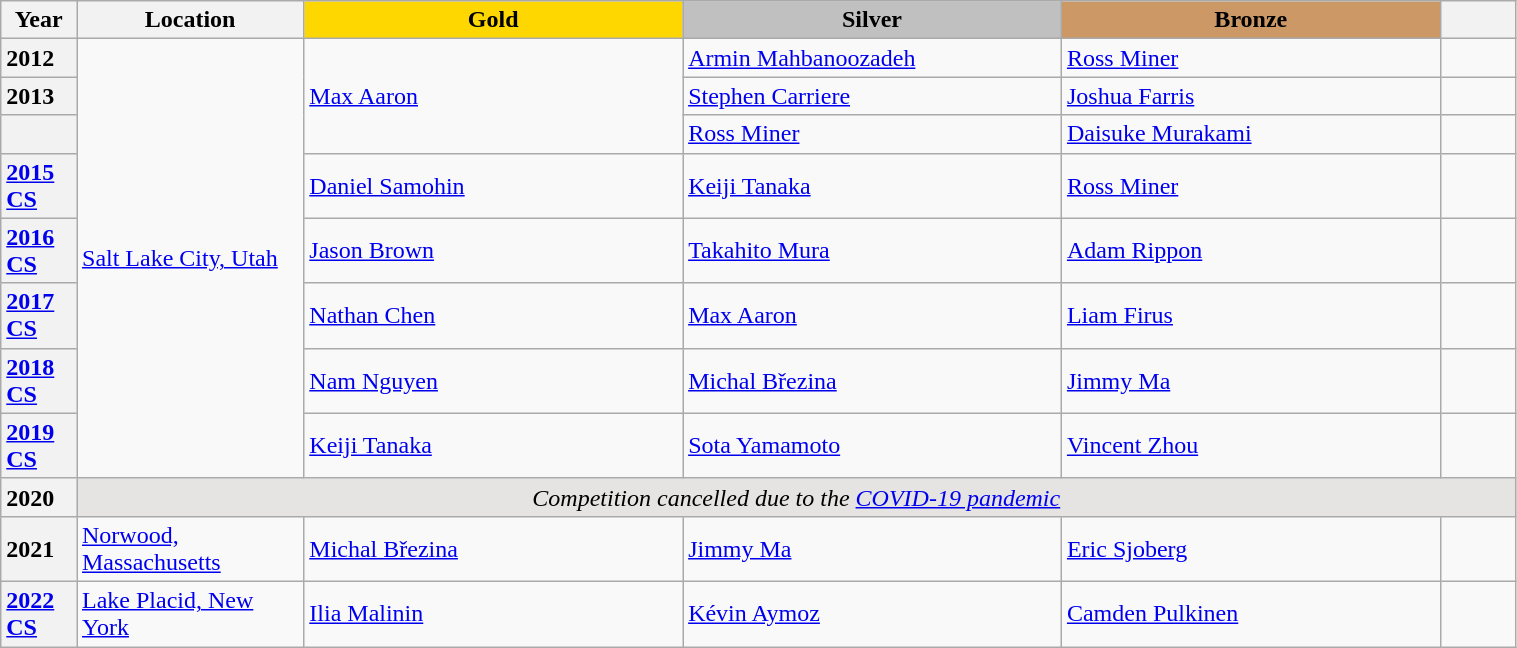<table class="wikitable unsortable" style="text-align:left; width:80%">
<tr>
<th scope="col" style="text-align:center; width:5%">Year</th>
<th scope="col" style="text-align:center; width:15%">Location</th>
<th scope="col" style="text-align:center; width:25%; background:gold">Gold</th>
<th scope="col" style="text-align:center; width:25%; background:silver">Silver</th>
<th scope="col" style="text-align:center; width:25%; background:#c96">Bronze</th>
<th scope="col" style="text-align:center; width:5%"></th>
</tr>
<tr>
<th scope="row" style="text-align:left">2012</th>
<td rowspan="8"><a href='#'>Salt Lake City, Utah</a></td>
<td rowspan="3"> <a href='#'>Max Aaron</a></td>
<td> <a href='#'>Armin Mahbanoozadeh</a></td>
<td> <a href='#'>Ross Miner</a></td>
<td></td>
</tr>
<tr>
<th scope="row" style="text-align:left">2013</th>
<td> <a href='#'>Stephen Carriere</a></td>
<td> <a href='#'>Joshua Farris</a></td>
<td></td>
</tr>
<tr>
<th scope="row" style="text-align:left"></th>
<td> <a href='#'>Ross Miner</a></td>
<td> <a href='#'>Daisuke Murakami</a></td>
<td></td>
</tr>
<tr>
<th scope="row" style="text-align:left"><a href='#'>2015 CS</a></th>
<td> <a href='#'>Daniel Samohin</a></td>
<td> <a href='#'>Keiji Tanaka</a></td>
<td> <a href='#'>Ross Miner</a></td>
<td></td>
</tr>
<tr>
<th scope="row" style="text-align:left"><a href='#'>2016 CS</a></th>
<td> <a href='#'>Jason Brown</a></td>
<td> <a href='#'>Takahito Mura</a></td>
<td> <a href='#'>Adam Rippon</a></td>
<td></td>
</tr>
<tr>
<th scope="row" style="text-align:left"><a href='#'>2017 CS</a></th>
<td> <a href='#'>Nathan Chen</a></td>
<td> <a href='#'>Max Aaron</a></td>
<td> <a href='#'>Liam Firus</a></td>
<td></td>
</tr>
<tr>
<th scope="row" style="text-align:left"><a href='#'>2018 CS</a></th>
<td> <a href='#'>Nam Nguyen</a></td>
<td> <a href='#'>Michal Březina</a></td>
<td> <a href='#'>Jimmy Ma</a></td>
<td></td>
</tr>
<tr>
<th scope="row" style="text-align:left"><a href='#'>2019 CS</a></th>
<td> <a href='#'>Keiji Tanaka</a></td>
<td> <a href='#'>Sota Yamamoto</a></td>
<td> <a href='#'>Vincent Zhou</a></td>
<td></td>
</tr>
<tr>
<th scope="row" style="text-align:left">2020</th>
<td colspan="5" bgcolor="e5e4e2" align="center"><em>Competition cancelled due to the <a href='#'>COVID-19 pandemic</a></em></td>
</tr>
<tr>
<th scope="row" style="text-align:left">2021</th>
<td><a href='#'>Norwood, Massachusetts</a></td>
<td> <a href='#'>Michal Březina</a></td>
<td> <a href='#'>Jimmy Ma</a></td>
<td> <a href='#'>Eric Sjoberg</a></td>
<td></td>
</tr>
<tr>
<th scope="row" style="text-align:left"><a href='#'>2022 CS</a></th>
<td><a href='#'>Lake Placid, New York</a></td>
<td> <a href='#'>Ilia Malinin</a></td>
<td> <a href='#'>Kévin Aymoz</a></td>
<td> <a href='#'>Camden Pulkinen</a></td>
<td></td>
</tr>
</table>
